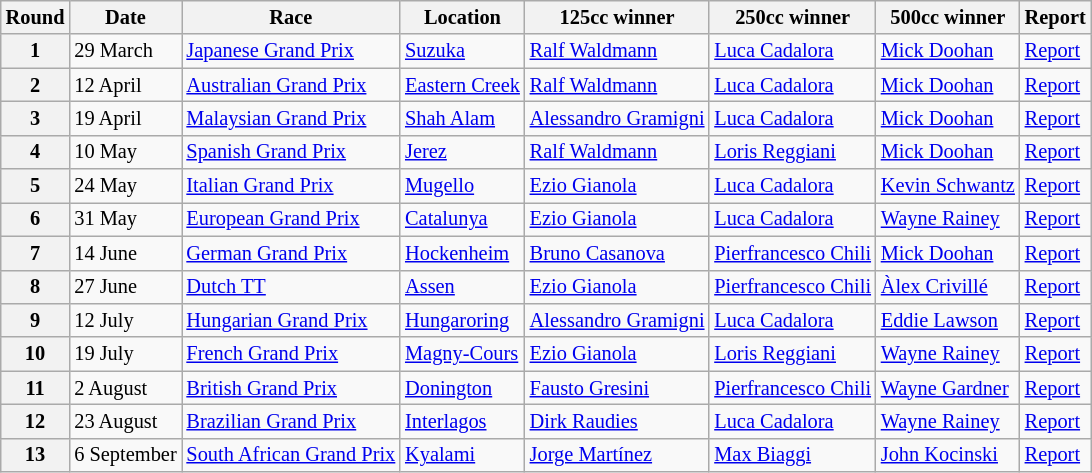<table class="wikitable" style="font-size: 85%;">
<tr>
<th>Round</th>
<th>Date</th>
<th>Race</th>
<th>Location</th>
<th>125cc winner</th>
<th>250cc winner</th>
<th>500cc winner</th>
<th>Report</th>
</tr>
<tr>
<th>1</th>
<td>29 March</td>
<td> <a href='#'>Japanese Grand Prix</a></td>
<td><a href='#'>Suzuka</a></td>
<td> <a href='#'>Ralf Waldmann</a></td>
<td> <a href='#'>Luca Cadalora</a></td>
<td> <a href='#'>Mick Doohan</a></td>
<td><a href='#'>Report</a></td>
</tr>
<tr>
<th>2</th>
<td>12 April</td>
<td> <a href='#'>Australian Grand Prix</a></td>
<td><a href='#'>Eastern Creek</a></td>
<td> <a href='#'>Ralf Waldmann</a></td>
<td> <a href='#'>Luca Cadalora</a></td>
<td> <a href='#'>Mick Doohan</a></td>
<td><a href='#'>Report</a></td>
</tr>
<tr>
<th>3</th>
<td>19 April</td>
<td> <a href='#'>Malaysian Grand Prix</a></td>
<td><a href='#'>Shah Alam</a></td>
<td> <a href='#'>Alessandro Gramigni</a></td>
<td> <a href='#'>Luca Cadalora</a></td>
<td> <a href='#'>Mick Doohan</a></td>
<td><a href='#'>Report</a></td>
</tr>
<tr>
<th>4</th>
<td>10 May</td>
<td> <a href='#'>Spanish Grand Prix</a></td>
<td><a href='#'>Jerez</a></td>
<td> <a href='#'>Ralf Waldmann</a></td>
<td> <a href='#'>Loris Reggiani</a></td>
<td> <a href='#'>Mick Doohan</a></td>
<td><a href='#'>Report</a></td>
</tr>
<tr>
<th>5</th>
<td>24 May</td>
<td> <a href='#'>Italian Grand Prix</a></td>
<td><a href='#'>Mugello</a></td>
<td> <a href='#'>Ezio Gianola</a></td>
<td> <a href='#'>Luca Cadalora</a></td>
<td> <a href='#'>Kevin Schwantz</a></td>
<td><a href='#'>Report</a></td>
</tr>
<tr>
<th>6</th>
<td>31 May</td>
<td> <a href='#'>European Grand Prix</a></td>
<td><a href='#'>Catalunya</a></td>
<td> <a href='#'>Ezio Gianola</a></td>
<td> <a href='#'>Luca Cadalora</a></td>
<td> <a href='#'>Wayne Rainey</a></td>
<td><a href='#'>Report</a></td>
</tr>
<tr>
<th>7</th>
<td>14 June</td>
<td> <a href='#'>German Grand Prix</a></td>
<td><a href='#'>Hockenheim</a></td>
<td> <a href='#'>Bruno Casanova</a></td>
<td> <a href='#'>Pierfrancesco Chili</a></td>
<td> <a href='#'>Mick Doohan</a></td>
<td><a href='#'>Report</a></td>
</tr>
<tr>
<th>8</th>
<td>27 June</td>
<td> <a href='#'>Dutch TT</a></td>
<td><a href='#'>Assen</a></td>
<td> <a href='#'>Ezio Gianola</a></td>
<td> <a href='#'>Pierfrancesco Chili</a></td>
<td> <a href='#'>Àlex Crivillé</a></td>
<td><a href='#'>Report</a></td>
</tr>
<tr>
<th>9</th>
<td>12 July</td>
<td> <a href='#'>Hungarian Grand Prix</a></td>
<td><a href='#'>Hungaroring</a></td>
<td> <a href='#'>Alessandro Gramigni</a></td>
<td> <a href='#'>Luca Cadalora</a></td>
<td> <a href='#'>Eddie Lawson</a></td>
<td><a href='#'>Report</a></td>
</tr>
<tr>
<th>10</th>
<td>19 July</td>
<td> <a href='#'>French Grand Prix</a></td>
<td><a href='#'>Magny-Cours</a></td>
<td> <a href='#'>Ezio Gianola</a></td>
<td> <a href='#'>Loris Reggiani</a></td>
<td> <a href='#'>Wayne Rainey</a></td>
<td><a href='#'>Report</a></td>
</tr>
<tr>
<th>11</th>
<td>2 August</td>
<td> <a href='#'>British Grand Prix</a></td>
<td><a href='#'>Donington</a></td>
<td> <a href='#'>Fausto Gresini</a></td>
<td> <a href='#'>Pierfrancesco Chili</a></td>
<td> <a href='#'>Wayne Gardner</a></td>
<td><a href='#'>Report</a></td>
</tr>
<tr>
<th>12</th>
<td>23 August</td>
<td> <a href='#'>Brazilian Grand Prix</a></td>
<td><a href='#'>Interlagos</a></td>
<td> <a href='#'>Dirk Raudies</a></td>
<td> <a href='#'>Luca Cadalora</a></td>
<td> <a href='#'>Wayne Rainey</a></td>
<td><a href='#'>Report</a></td>
</tr>
<tr>
<th>13</th>
<td>6 September</td>
<td> <a href='#'>South African Grand Prix</a></td>
<td><a href='#'>Kyalami</a></td>
<td> <a href='#'>Jorge Martínez</a></td>
<td> <a href='#'>Max Biaggi</a></td>
<td> <a href='#'>John Kocinski</a></td>
<td><a href='#'>Report</a></td>
</tr>
</table>
